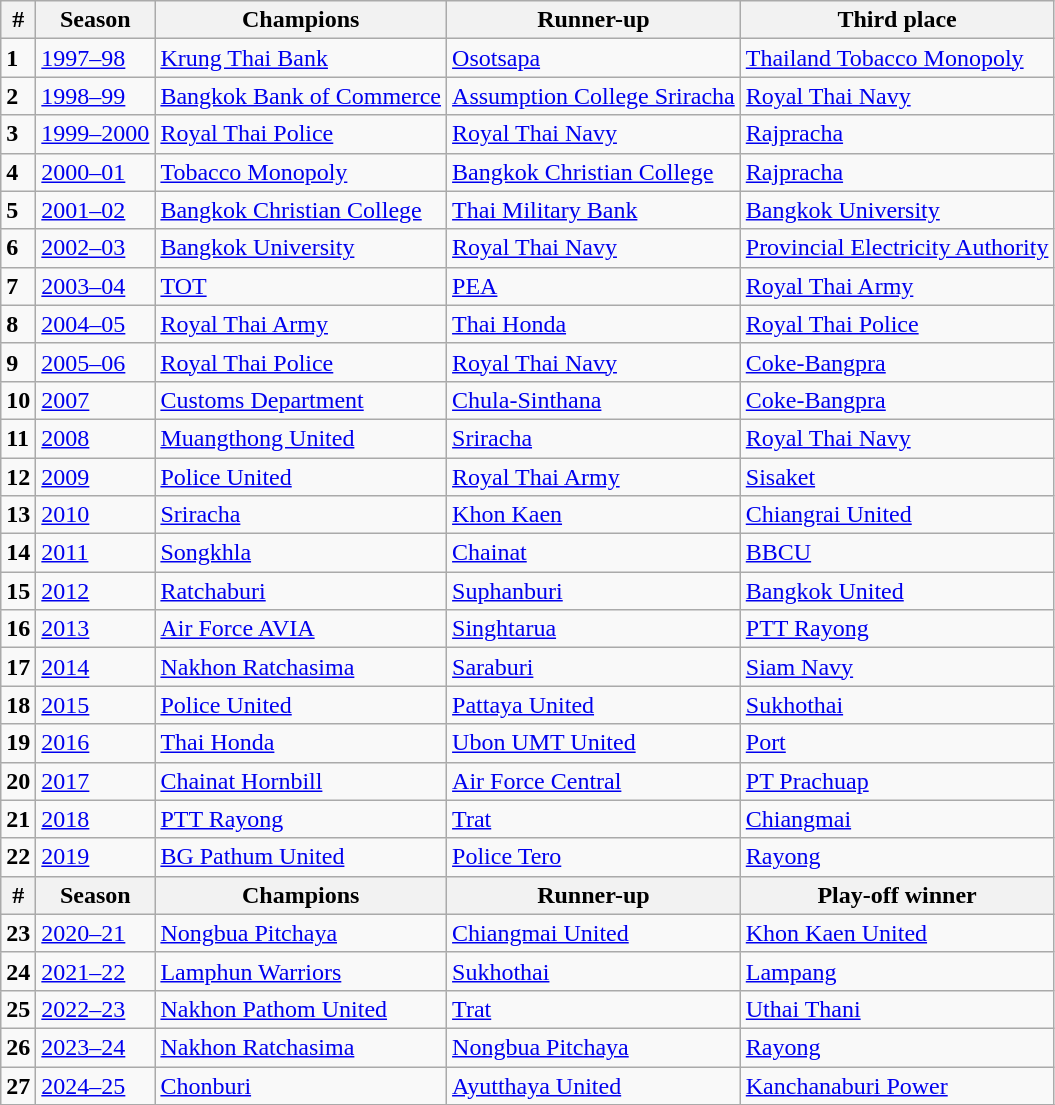<table class="wikitable">
<tr>
<th>#</th>
<th>Season</th>
<th>Champions</th>
<th>Runner-up</th>
<th>Third place</th>
</tr>
<tr>
<td><strong>1</strong></td>
<td><a href='#'>1997–98</a></td>
<td><a href='#'>Krung Thai Bank</a></td>
<td><a href='#'>Osotsapa</a></td>
<td><a href='#'>Thailand Tobacco Monopoly</a></td>
</tr>
<tr>
<td><strong>2</strong></td>
<td><a href='#'>1998–99</a></td>
<td><a href='#'>Bangkok Bank of Commerce</a></td>
<td><a href='#'>Assumption College Sriracha</a></td>
<td><a href='#'>Royal Thai Navy</a></td>
</tr>
<tr>
<td><strong>3</strong></td>
<td><a href='#'>1999–2000</a></td>
<td><a href='#'>Royal Thai Police</a></td>
<td><a href='#'>Royal Thai Navy</a></td>
<td><a href='#'>Rajpracha</a></td>
</tr>
<tr>
<td><strong>4</strong></td>
<td><a href='#'>2000–01</a></td>
<td><a href='#'>Tobacco Monopoly</a></td>
<td><a href='#'>Bangkok Christian College</a></td>
<td><a href='#'>Rajpracha</a></td>
</tr>
<tr>
<td><strong>5</strong></td>
<td><a href='#'>2001–02</a></td>
<td><a href='#'>Bangkok Christian College</a></td>
<td><a href='#'>Thai Military Bank</a></td>
<td><a href='#'>Bangkok University</a></td>
</tr>
<tr>
<td><strong>6</strong></td>
<td><a href='#'>2002–03</a></td>
<td><a href='#'>Bangkok University</a></td>
<td><a href='#'>Royal Thai Navy</a></td>
<td><a href='#'>Provincial Electricity Authority</a></td>
</tr>
<tr>
<td><strong>7</strong></td>
<td><a href='#'>2003–04</a></td>
<td><a href='#'>TOT</a></td>
<td><a href='#'>PEA</a></td>
<td><a href='#'>Royal Thai Army</a></td>
</tr>
<tr>
<td><strong>8</strong></td>
<td><a href='#'>2004–05</a></td>
<td><a href='#'>Royal Thai Army</a></td>
<td><a href='#'>Thai Honda</a></td>
<td><a href='#'>Royal Thai Police</a></td>
</tr>
<tr>
<td><strong>9</strong></td>
<td><a href='#'>2005–06</a></td>
<td><a href='#'>Royal Thai Police</a></td>
<td><a href='#'>Royal Thai Navy</a></td>
<td><a href='#'>Coke-Bangpra</a></td>
</tr>
<tr>
<td><strong>10</strong></td>
<td><a href='#'>2007</a></td>
<td><a href='#'>Customs Department</a></td>
<td><a href='#'>Chula-Sinthana</a></td>
<td><a href='#'>Coke-Bangpra</a></td>
</tr>
<tr>
<td><strong>11</strong></td>
<td><a href='#'>2008</a></td>
<td><a href='#'>Muangthong United</a></td>
<td><a href='#'>Sriracha</a></td>
<td><a href='#'>Royal Thai Navy</a></td>
</tr>
<tr>
<td><strong>12</strong></td>
<td><a href='#'>2009</a></td>
<td><a href='#'>Police United</a></td>
<td><a href='#'>Royal Thai Army</a></td>
<td><a href='#'>Sisaket</a></td>
</tr>
<tr>
<td><strong>13</strong></td>
<td><a href='#'>2010</a></td>
<td><a href='#'>Sriracha</a></td>
<td><a href='#'>Khon Kaen</a></td>
<td><a href='#'>Chiangrai United</a></td>
</tr>
<tr>
<td><strong>14</strong></td>
<td><a href='#'>2011</a></td>
<td><a href='#'>Songkhla</a></td>
<td><a href='#'>Chainat</a></td>
<td><a href='#'>BBCU</a></td>
</tr>
<tr>
<td><strong>15</strong></td>
<td><a href='#'>2012</a></td>
<td><a href='#'>Ratchaburi</a></td>
<td><a href='#'>Suphanburi</a></td>
<td><a href='#'>Bangkok United</a></td>
</tr>
<tr>
<td><strong>16</strong></td>
<td><a href='#'>2013</a></td>
<td><a href='#'>Air Force AVIA</a></td>
<td><a href='#'>Singhtarua</a></td>
<td><a href='#'>PTT Rayong</a></td>
</tr>
<tr>
<td><strong>17</strong></td>
<td><a href='#'>2014</a></td>
<td><a href='#'>Nakhon Ratchasima</a></td>
<td><a href='#'>Saraburi</a></td>
<td><a href='#'>Siam Navy</a></td>
</tr>
<tr>
<td><strong>18</strong></td>
<td><a href='#'>2015</a></td>
<td><a href='#'>Police United</a></td>
<td><a href='#'>Pattaya United</a></td>
<td><a href='#'>Sukhothai</a></td>
</tr>
<tr>
<td><strong>19</strong></td>
<td><a href='#'>2016</a></td>
<td><a href='#'>Thai Honda</a></td>
<td><a href='#'>Ubon UMT United</a></td>
<td><a href='#'>Port</a></td>
</tr>
<tr>
<td><strong>20</strong></td>
<td><a href='#'>2017</a></td>
<td><a href='#'>Chainat Hornbill</a></td>
<td><a href='#'>Air Force Central</a></td>
<td><a href='#'>PT Prachuap</a></td>
</tr>
<tr>
<td><strong>21</strong></td>
<td><a href='#'>2018</a></td>
<td><a href='#'>PTT Rayong</a></td>
<td><a href='#'>Trat</a></td>
<td><a href='#'>Chiangmai</a></td>
</tr>
<tr>
<td><strong>22</strong></td>
<td><a href='#'>2019</a></td>
<td><a href='#'>BG Pathum United</a></td>
<td><a href='#'>Police Tero</a></td>
<td><a href='#'>Rayong</a></td>
</tr>
<tr>
<th>#</th>
<th>Season</th>
<th>Champions</th>
<th>Runner-up</th>
<th>Play-off winner</th>
</tr>
<tr>
<td><strong>23</strong></td>
<td><a href='#'>2020–21</a></td>
<td><a href='#'>Nongbua Pitchaya</a></td>
<td><a href='#'>Chiangmai United</a></td>
<td><a href='#'>Khon Kaen United</a></td>
</tr>
<tr>
<td><strong>24</strong></td>
<td><a href='#'>2021–22</a></td>
<td><a href='#'>Lamphun Warriors</a></td>
<td><a href='#'>Sukhothai</a></td>
<td><a href='#'>Lampang</a></td>
</tr>
<tr>
<td><strong>25</strong></td>
<td><a href='#'>2022–23</a></td>
<td><a href='#'>Nakhon Pathom United</a></td>
<td><a href='#'>Trat</a></td>
<td><a href='#'>Uthai Thani</a></td>
</tr>
<tr>
<td><strong>26</strong></td>
<td><a href='#'>2023–24</a></td>
<td><a href='#'>Nakhon Ratchasima</a></td>
<td><a href='#'>Nongbua Pitchaya</a></td>
<td><a href='#'>Rayong</a></td>
</tr>
<tr>
<td><strong>27</strong></td>
<td><a href='#'>2024–25</a></td>
<td><a href='#'>Chonburi</a></td>
<td><a href='#'>Ayutthaya United</a></td>
<td><a href='#'>Kanchanaburi Power</a></td>
</tr>
<tr>
</tr>
</table>
